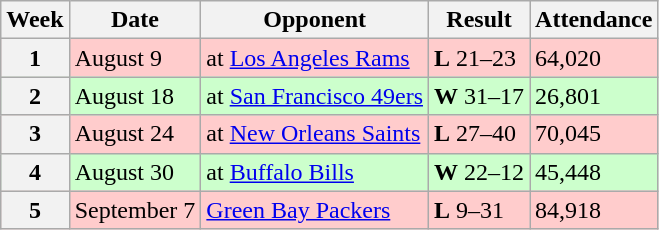<table class="wikitable">
<tr>
<th>Week</th>
<th>Date</th>
<th>Opponent</th>
<th>Result</th>
<th>Attendance</th>
</tr>
<tr style="background:#fcc">
<th>1</th>
<td>August 9</td>
<td>at <a href='#'>Los Angeles Rams</a></td>
<td><strong>L</strong> 21–23</td>
<td>64,020</td>
</tr>
<tr style="background:#cfc">
<th>2</th>
<td>August 18</td>
<td>at <a href='#'>San Francisco 49ers</a></td>
<td><strong>W</strong> 31–17</td>
<td>26,801</td>
</tr>
<tr style="background:#fcc">
<th>3</th>
<td>August 24</td>
<td>at <a href='#'>New Orleans Saints</a></td>
<td><strong>L</strong> 27–40</td>
<td>70,045</td>
</tr>
<tr style="background:#cfc">
<th>4</th>
<td>August 30</td>
<td>at <a href='#'>Buffalo Bills</a></td>
<td><strong>W</strong> 22–12</td>
<td>45,448</td>
</tr>
<tr style="background:#fcc">
<th>5</th>
<td>September 7</td>
<td><a href='#'>Green Bay Packers</a></td>
<td><strong>L</strong> 9–31</td>
<td>84,918</td>
</tr>
</table>
